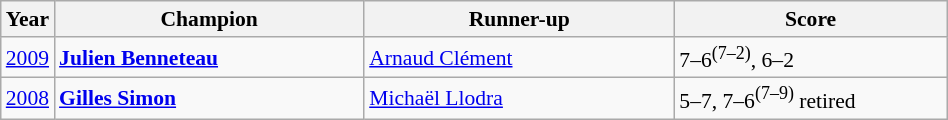<table class="wikitable" style="font-size:90%">
<tr>
<th>Year</th>
<th width="200">Champion</th>
<th width="200">Runner-up</th>
<th width="175">Score</th>
</tr>
<tr>
<td><a href='#'>2009</a></td>
<td> <strong><a href='#'>Julien Benneteau</a></strong></td>
<td> <a href='#'>Arnaud Clément</a></td>
<td>7–6<sup>(7–2)</sup>, 6–2</td>
</tr>
<tr>
<td><a href='#'>2008</a></td>
<td> <strong><a href='#'>Gilles Simon</a></strong></td>
<td> <a href='#'>Michaël Llodra</a></td>
<td>5–7, 7–6<sup>(7–9)</sup> retired</td>
</tr>
</table>
